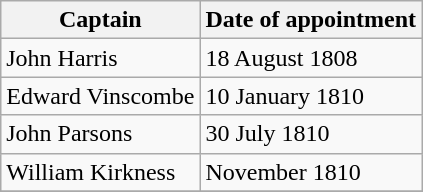<table class=" wikitable">
<tr>
<th>Captain</th>
<th>Date of appointment</th>
</tr>
<tr>
<td>John Harris</td>
<td>18 August 1808</td>
</tr>
<tr>
<td>Edward Vinscombe</td>
<td>10 January 1810</td>
</tr>
<tr>
<td>John Parsons</td>
<td>30 July 1810</td>
</tr>
<tr>
<td>William Kirkness</td>
<td>November 1810</td>
</tr>
<tr>
</tr>
</table>
